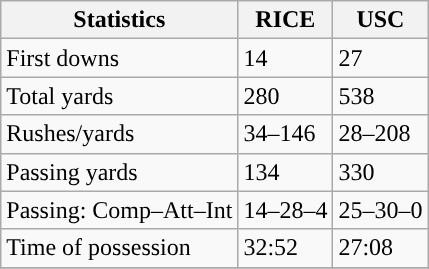<table class="wikitable" style="float: left;">
<tr>
<th>Statistics</th>
<th>RICE</th>
<th>USC</th>
</tr>
<tr>
<td>First downs</td>
<td>14</td>
<td>27</td>
</tr>
<tr>
<td>Total yards</td>
<td>280</td>
<td>538</td>
</tr>
<tr>
<td>Rushes/yards</td>
<td>34–146</td>
<td>28–208</td>
</tr>
<tr>
<td>Passing yards</td>
<td>134</td>
<td>330</td>
</tr>
<tr>
<td>Passing: Comp–Att–Int</td>
<td>14–28–4</td>
<td>25–30–0</td>
</tr>
<tr>
<td>Time of possession</td>
<td>32:52</td>
<td>27:08</td>
</tr>
<tr>
</tr>
</table>
